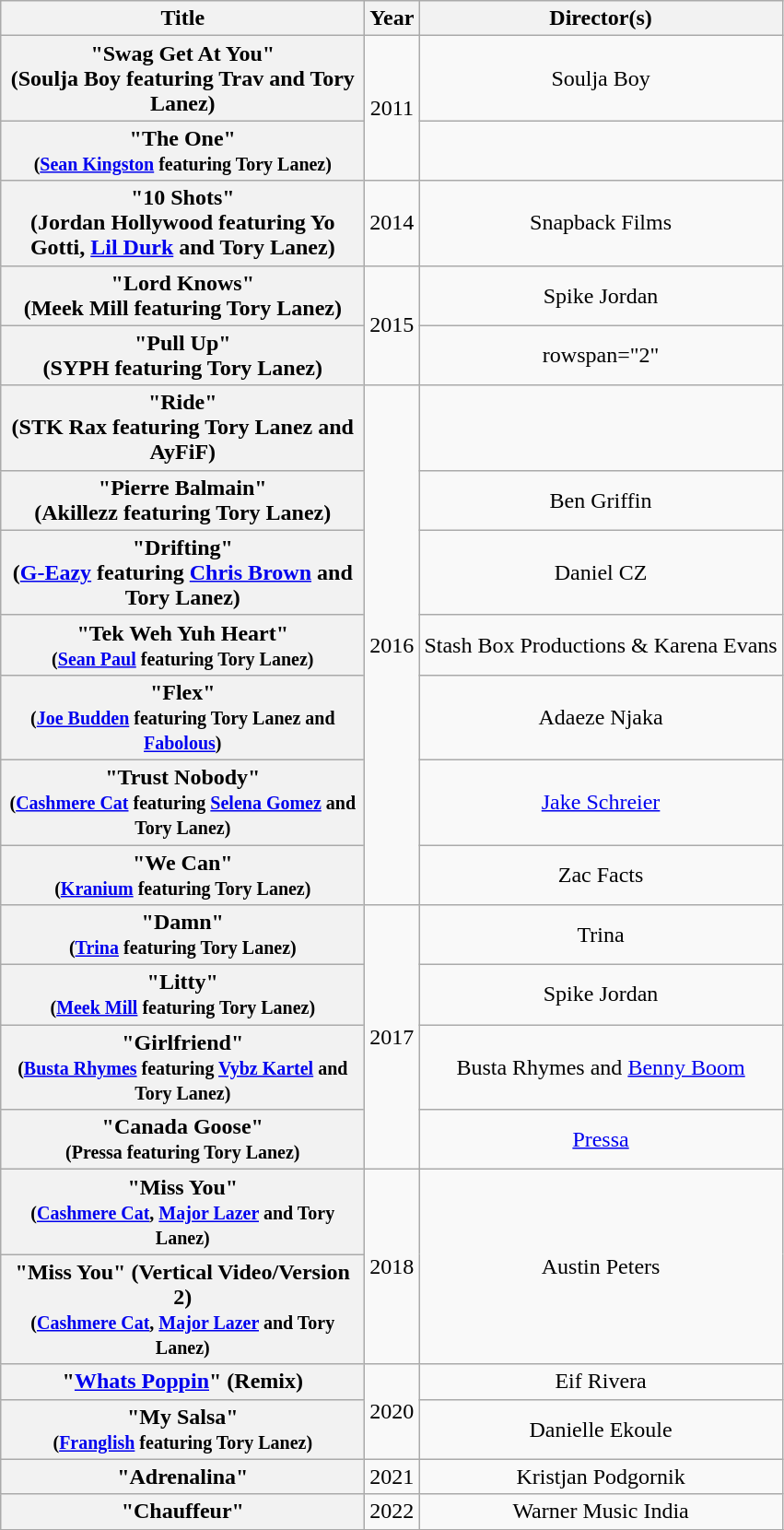<table class="wikitable plainrowheaders" style="text-align:center;">
<tr>
<th scope="col" style="width:16em;">Title</th>
<th scope="col">Year</th>
<th scope="col">Director(s)</th>
</tr>
<tr>
<th scope="row">"Swag Get At You"<br><span>(Soulja Boy featuring Trav and Tory Lanez)</span></th>
<td rowspan="2">2011</td>
<td>Soulja Boy</td>
</tr>
<tr>
<th scope="row">"The One"<br><small>(<a href='#'>Sean Kingston</a> featuring Tory Lanez)</small></th>
<td></td>
</tr>
<tr>
<th scope="row">"10 Shots"<br><span>(Jordan Hollywood featuring Yo Gotti, <a href='#'>Lil Durk</a> and Tory Lanez)</span></th>
<td>2014</td>
<td>Snapback Films</td>
</tr>
<tr>
<th scope="row">"Lord Knows"<br><span>(Meek Mill featuring Tory Lanez)</span></th>
<td rowspan="2">2015</td>
<td>Spike Jordan</td>
</tr>
<tr>
<th scope="row">"Pull Up"<br><span>(SYPH featuring Tory Lanez)</span></th>
<td>rowspan="2" </td>
</tr>
<tr>
<th scope="row">"Ride"<br><span>(STK Rax featuring Tory Lanez and AyFiF)</span></th>
<td rowspan="7">2016</td>
</tr>
<tr>
<th scope="row">"Pierre Balmain"<br><span>(Akillezz featuring Tory Lanez)</span></th>
<td>Ben Griffin</td>
</tr>
<tr>
<th scope="row">"Drifting"<br><span>(<a href='#'>G-Eazy</a> featuring <a href='#'>Chris Brown</a> and Tory Lanez)</span></th>
<td>Daniel CZ</td>
</tr>
<tr>
<th scope="row">"Tek Weh Yuh Heart"<br><small>(<a href='#'>Sean Paul</a> featuring Tory Lanez)</small></th>
<td>Stash Box Productions & Karena Evans</td>
</tr>
<tr>
<th scope="row">"Flex"<br><small>(<a href='#'>Joe Budden</a> featuring Tory Lanez and <a href='#'>Fabolous</a>)</small></th>
<td>Adaeze Njaka</td>
</tr>
<tr>
<th scope="row">"Trust Nobody"<br><small>(<a href='#'>Cashmere Cat</a> featuring <a href='#'>Selena Gomez</a> and Tory Lanez)</small></th>
<td><a href='#'>Jake Schreier</a></td>
</tr>
<tr>
<th scope="row">"We Can"<br><small>(<a href='#'>Kranium</a> featuring Tory Lanez)</small></th>
<td>Zac Facts</td>
</tr>
<tr>
<th scope="row">"Damn"<br><small>(<a href='#'>Trina</a> featuring Tory Lanez)</small></th>
<td rowspan="4">2017</td>
<td>Trina</td>
</tr>
<tr>
<th scope="row">"Litty"<br><small>(<a href='#'>Meek Mill</a> featuring Tory Lanez)</small></th>
<td>Spike Jordan</td>
</tr>
<tr>
<th scope="row">"Girlfriend"<br><small>(<a href='#'>Busta Rhymes</a> featuring <a href='#'>Vybz Kartel</a> and Tory Lanez)</small></th>
<td>Busta Rhymes and <a href='#'>Benny Boom</a></td>
</tr>
<tr>
<th scope="row">"Canada Goose"<br><small>(Pressa featuring Tory Lanez)</small></th>
<td><a href='#'>Pressa</a></td>
</tr>
<tr>
<th scope="row">"Miss You"<br><small>(<a href='#'>Cashmere Cat</a>, <a href='#'>Major Lazer</a> and Tory Lanez)</small></th>
<td rowspan="2">2018</td>
<td rowspan="2">Austin Peters</td>
</tr>
<tr>
<th scope="row">"Miss You" (Vertical Video/Version 2)<br><small>(<a href='#'>Cashmere Cat</a>, <a href='#'>Major Lazer</a> and Tory Lanez)</small></th>
</tr>
<tr>
<th scope="row">"<a href='#'>Whats Poppin</a>" (Remix)<br></th>
<td rowspan="2">2020</td>
<td>Eif Rivera</td>
</tr>
<tr>
<th scope="row">"My Salsa"<br><small>(<a href='#'>Franglish</a> featuring Tory Lanez)</small></th>
<td>Danielle Ekoule</td>
</tr>
<tr>
<th scope="row">"Adrenalina"<br></th>
<td>2021</td>
<td>Kristjan Podgornik</td>
</tr>
<tr>
<th scope="row">"Chauffeur"<br></th>
<td>2022</td>
<td>Warner Music India</td>
</tr>
<tr>
</tr>
</table>
